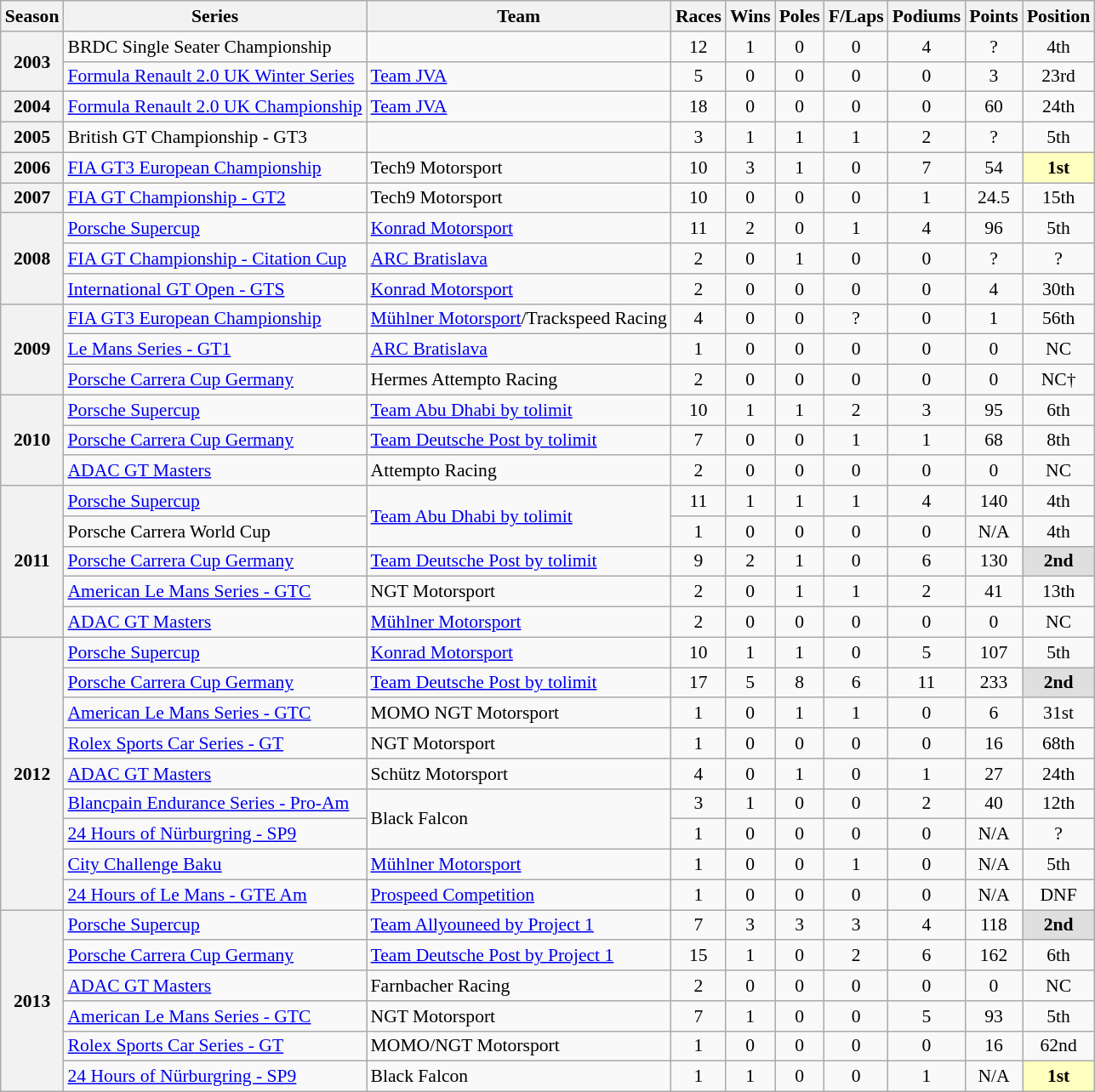<table class="wikitable" style="font-size: 90%; text-align:center">
<tr>
<th>Season</th>
<th>Series</th>
<th>Team</th>
<th>Races</th>
<th>Wins</th>
<th>Poles</th>
<th>F/Laps</th>
<th>Podiums</th>
<th>Points</th>
<th>Position</th>
</tr>
<tr>
<th rowspan="2">2003</th>
<td align=left>BRDC Single Seater Championship</td>
<td align=left></td>
<td>12</td>
<td>1</td>
<td>0</td>
<td>0</td>
<td>4</td>
<td>?</td>
<td>4th</td>
</tr>
<tr>
<td align=left><a href='#'>Formula Renault 2.0 UK Winter Series</a></td>
<td align=left><a href='#'>Team JVA</a></td>
<td>5</td>
<td>0</td>
<td>0</td>
<td>0</td>
<td>0</td>
<td>3</td>
<td>23rd</td>
</tr>
<tr>
<th>2004</th>
<td align="left"><a href='#'>Formula Renault 2.0 UK Championship</a></td>
<td align="left"><a href='#'>Team JVA</a></td>
<td>18</td>
<td>0</td>
<td>0</td>
<td>0</td>
<td>0</td>
<td>60</td>
<td>24th</td>
</tr>
<tr>
<th>2005</th>
<td align="left">British GT Championship - GT3</td>
<td align="left"></td>
<td>3</td>
<td>1</td>
<td>1</td>
<td>1</td>
<td>2</td>
<td>?</td>
<td>5th</td>
</tr>
<tr>
<th>2006</th>
<td align="left"><a href='#'>FIA GT3 European Championship</a></td>
<td align="left">Tech9 Motorsport</td>
<td>10</td>
<td>3</td>
<td>1</td>
<td>0</td>
<td>7</td>
<td>54</td>
<td style="background:#FFFFBF;"><strong>1st</strong></td>
</tr>
<tr>
<th>2007</th>
<td align="left"><a href='#'>FIA GT Championship - GT2</a></td>
<td align="left">Tech9 Motorsport</td>
<td>10</td>
<td>0</td>
<td>0</td>
<td>0</td>
<td>1</td>
<td>24.5</td>
<td>15th</td>
</tr>
<tr>
<th rowspan="3">2008</th>
<td align="left"><a href='#'>Porsche Supercup</a></td>
<td align="left"><a href='#'>Konrad Motorsport</a></td>
<td>11</td>
<td>2</td>
<td>0</td>
<td>1</td>
<td>4</td>
<td>96</td>
<td>5th</td>
</tr>
<tr>
<td align="left"><a href='#'>FIA GT Championship - Citation Cup</a></td>
<td align="left"><a href='#'>ARC Bratislava</a></td>
<td>2</td>
<td>0</td>
<td>1</td>
<td>0</td>
<td>0</td>
<td>?</td>
<td>?</td>
</tr>
<tr>
<td align=left><a href='#'>International GT Open - GTS</a></td>
<td align=left><a href='#'>Konrad Motorsport</a></td>
<td>2</td>
<td>0</td>
<td>0</td>
<td>0</td>
<td>0</td>
<td>4</td>
<td>30th</td>
</tr>
<tr>
<th rowspan="3">2009</th>
<td align="left"><a href='#'>FIA GT3 European Championship</a></td>
<td align="left"><a href='#'>Mühlner Motorsport</a>/Trackspeed Racing</td>
<td>4</td>
<td>0</td>
<td>0</td>
<td>?</td>
<td>0</td>
<td>1</td>
<td>56th</td>
</tr>
<tr>
<td align="left"><a href='#'>Le Mans Series - GT1</a></td>
<td align="left"><a href='#'>ARC Bratislava</a></td>
<td>1</td>
<td>0</td>
<td>0</td>
<td>0</td>
<td>0</td>
<td>0</td>
<td>NC</td>
</tr>
<tr>
<td align=left><a href='#'>Porsche Carrera Cup Germany</a></td>
<td align=left>Hermes Attempto Racing</td>
<td>2</td>
<td>0</td>
<td>0</td>
<td>0</td>
<td>0</td>
<td>0</td>
<td>NC†</td>
</tr>
<tr>
<th rowspan="3">2010</th>
<td align="left"><a href='#'>Porsche Supercup</a></td>
<td align="left"><a href='#'>Team Abu Dhabi by tolimit</a></td>
<td>10</td>
<td>1</td>
<td>1</td>
<td>2</td>
<td>3</td>
<td>95</td>
<td>6th</td>
</tr>
<tr>
<td align="left"><a href='#'>Porsche Carrera Cup Germany</a></td>
<td align="left"><a href='#'>Team Deutsche Post by tolimit</a></td>
<td>7</td>
<td>0</td>
<td>0</td>
<td>1</td>
<td>1</td>
<td>68</td>
<td>8th</td>
</tr>
<tr>
<td align=left><a href='#'>ADAC GT Masters</a></td>
<td align=left>Attempto Racing</td>
<td>2</td>
<td>0</td>
<td>0</td>
<td>0</td>
<td>0</td>
<td>0</td>
<td>NC</td>
</tr>
<tr>
<th rowspan="5">2011</th>
<td align="left"><a href='#'>Porsche Supercup</a></td>
<td rowspan="2" align="left"><a href='#'>Team Abu Dhabi by tolimit</a></td>
<td>11</td>
<td>1</td>
<td>1</td>
<td>1</td>
<td>4</td>
<td>140</td>
<td>4th</td>
</tr>
<tr>
<td align=left>Porsche Carrera World Cup</td>
<td>1</td>
<td>0</td>
<td>0</td>
<td>0</td>
<td>0</td>
<td>N/A</td>
<td>4th</td>
</tr>
<tr>
<td align="left"><a href='#'>Porsche Carrera Cup Germany</a></td>
<td align="left"><a href='#'>Team Deutsche Post by tolimit</a></td>
<td>9</td>
<td>2</td>
<td>1</td>
<td>0</td>
<td>6</td>
<td>130</td>
<td style="background:#DFDFDF;"><strong>2nd</strong></td>
</tr>
<tr>
<td align="left"><a href='#'>American Le Mans Series - GTC</a></td>
<td align="left">NGT Motorsport</td>
<td>2</td>
<td>0</td>
<td>1</td>
<td>1</td>
<td>2</td>
<td>41</td>
<td>13th</td>
</tr>
<tr>
<td align=left><a href='#'>ADAC GT Masters</a></td>
<td align=left><a href='#'>Mühlner Motorsport</a></td>
<td>2</td>
<td>0</td>
<td>0</td>
<td>0</td>
<td>0</td>
<td>0</td>
<td>NC</td>
</tr>
<tr>
<th rowspan="9">2012</th>
<td align="left"><a href='#'>Porsche Supercup</a></td>
<td align="left"><a href='#'>Konrad Motorsport</a></td>
<td>10</td>
<td>1</td>
<td>1</td>
<td>0</td>
<td>5</td>
<td>107</td>
<td>5th</td>
</tr>
<tr>
<td align="left"><a href='#'>Porsche Carrera Cup Germany</a></td>
<td align="left"><a href='#'>Team Deutsche Post by tolimit</a></td>
<td>17</td>
<td>5</td>
<td>8</td>
<td>6</td>
<td>11</td>
<td>233</td>
<td style="background:#DFDFDF;"><strong>2nd</strong></td>
</tr>
<tr>
<td align="left"><a href='#'>American Le Mans Series - GTC</a></td>
<td align="left">MOMO NGT Motorsport</td>
<td>1</td>
<td>0</td>
<td>1</td>
<td>1</td>
<td>0</td>
<td>6</td>
<td>31st</td>
</tr>
<tr>
<td align=left><a href='#'>Rolex Sports Car Series - GT</a></td>
<td align=left>NGT Motorsport</td>
<td>1</td>
<td>0</td>
<td>0</td>
<td>0</td>
<td>0</td>
<td>16</td>
<td>68th</td>
</tr>
<tr>
<td align=left><a href='#'>ADAC GT Masters</a></td>
<td align=left>Schütz Motorsport</td>
<td>4</td>
<td>0</td>
<td>1</td>
<td>0</td>
<td>1</td>
<td>27</td>
<td>24th</td>
</tr>
<tr>
<td align=left><a href='#'>Blancpain Endurance Series - Pro-Am</a></td>
<td rowspan="2" align=left>Black Falcon</td>
<td>3</td>
<td>1</td>
<td>0</td>
<td>0</td>
<td>2</td>
<td>40</td>
<td>12th</td>
</tr>
<tr>
<td align=left><a href='#'>24 Hours of Nürburgring - SP9</a></td>
<td>1</td>
<td>0</td>
<td>0</td>
<td>0</td>
<td>0</td>
<td>N/A</td>
<td>?</td>
</tr>
<tr>
<td align=left><a href='#'>City Challenge Baku</a></td>
<td align=left><a href='#'>Mühlner Motorsport</a></td>
<td>1</td>
<td>0</td>
<td>0</td>
<td>1</td>
<td>0</td>
<td>N/A</td>
<td>5th</td>
</tr>
<tr>
<td align=left><a href='#'>24 Hours of Le Mans - GTE Am</a></td>
<td align=left><a href='#'>Prospeed Competition</a></td>
<td>1</td>
<td>0</td>
<td>0</td>
<td>0</td>
<td>0</td>
<td>N/A</td>
<td>DNF</td>
</tr>
<tr>
<th rowspan="6">2013</th>
<td align="left"><a href='#'>Porsche Supercup</a></td>
<td align="left"><a href='#'>Team Allyouneed by Project 1</a></td>
<td>7</td>
<td>3</td>
<td>3</td>
<td>3</td>
<td>4</td>
<td>118</td>
<td style="background:#DFDFDF;"><strong>2nd</strong></td>
</tr>
<tr>
<td align=left><a href='#'>Porsche Carrera Cup Germany</a></td>
<td align=left><a href='#'>Team Deutsche Post by Project 1</a></td>
<td>15</td>
<td>1</td>
<td>0</td>
<td>2</td>
<td>6</td>
<td>162</td>
<td>6th</td>
</tr>
<tr>
<td align=left><a href='#'>ADAC GT Masters</a></td>
<td align=left>Farnbacher Racing</td>
<td>2</td>
<td>0</td>
<td>0</td>
<td>0</td>
<td>0</td>
<td>0</td>
<td>NC</td>
</tr>
<tr>
<td align=left><a href='#'>American Le Mans Series - GTC</a></td>
<td align=left>NGT Motorsport</td>
<td>7</td>
<td>1</td>
<td>0</td>
<td>0</td>
<td>5</td>
<td>93</td>
<td>5th</td>
</tr>
<tr>
<td align=left><a href='#'>Rolex Sports Car Series - GT</a></td>
<td align=left>MOMO/NGT Motorsport</td>
<td>1</td>
<td>0</td>
<td>0</td>
<td>0</td>
<td>0</td>
<td>16</td>
<td>62nd</td>
</tr>
<tr>
<td align=left><a href='#'>24 Hours of Nürburgring - SP9</a></td>
<td align=left>Black Falcon</td>
<td>1</td>
<td>1</td>
<td>0</td>
<td>0</td>
<td>1</td>
<td>N/A</td>
<td style="background:#FFFFBF;"><strong>1st</strong></td>
</tr>
</table>
